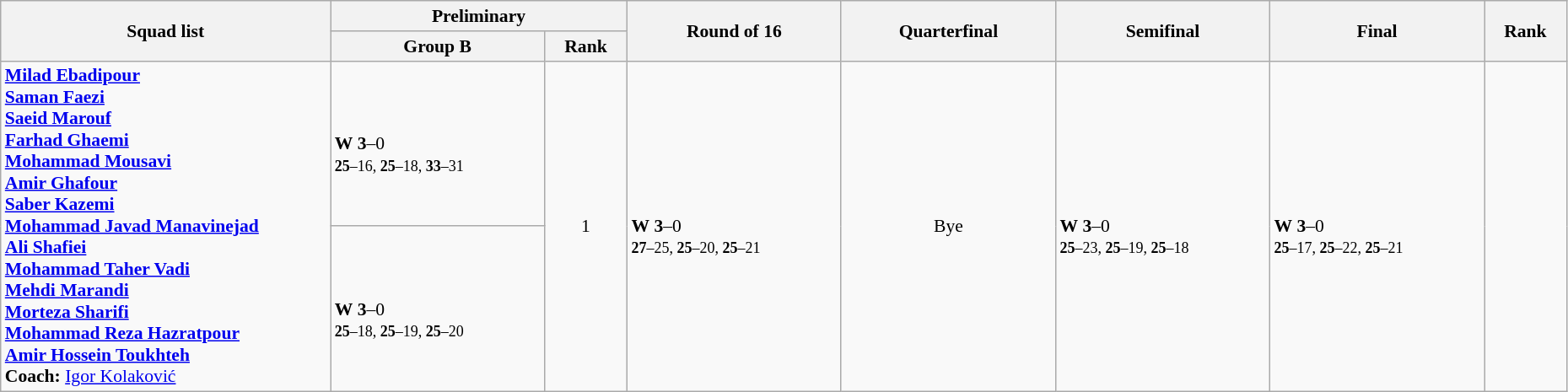<table class="wikitable" width="98%" style="text-align:left; font-size:90%">
<tr>
<th rowspan="2" width="20%">Squad list</th>
<th colspan="2">Preliminary</th>
<th rowspan="2" width="13%">Round of 16</th>
<th rowspan="2" width="13%">Quarterfinal</th>
<th rowspan="2" width="13%">Semifinal</th>
<th rowspan="2" width="13%">Final</th>
<th rowspan="2" width="5%">Rank</th>
</tr>
<tr>
<th width="13%">Group B</th>
<th width="5%">Rank</th>
</tr>
<tr>
<td rowspan=2><strong><a href='#'>Milad Ebadipour</a><br><a href='#'>Saman Faezi</a><br><a href='#'>Saeid Marouf</a><br><a href='#'>Farhad Ghaemi</a><br><a href='#'>Mohammad Mousavi</a><br><a href='#'>Amir Ghafour</a><br><a href='#'>Saber Kazemi</a><br><a href='#'>Mohammad Javad Manavinejad</a><br><a href='#'>Ali Shafiei</a><br><a href='#'>Mohammad Taher Vadi</a><br><a href='#'>Mehdi Marandi</a><br><a href='#'>Morteza Sharifi</a><br><a href='#'>Mohammad Reza Hazratpour</a><br><a href='#'>Amir Hossein Toukhteh</a><br>Coach:</strong>  <a href='#'>Igor Kolaković</a></td>
<td><br><strong>W</strong> <strong>3</strong>–0<br><small><strong>25</strong>–16, <strong>25</strong>–18, <strong>33</strong>–31</small></td>
<td rowspan=2 align=center>1 <strong></strong></td>
<td rowspan=2><br><strong>W</strong> <strong>3</strong>–0<br><small><strong>27</strong>–25, <strong>25</strong>–20, <strong>25</strong>–21</small></td>
<td rowspan=2 align="center">Bye</td>
<td rowspan=2><br><strong>W</strong> <strong>3</strong>–0<br><small><strong>25</strong>–23, <strong>25</strong>–19, <strong>25</strong>–18</small></td>
<td rowspan=2><br><strong>W</strong> <strong>3</strong>–0<br><small><strong>25</strong>–17, <strong>25</strong>–22, <strong>25</strong>–21</small></td>
<td rowspan=2 align="center"></td>
</tr>
<tr>
<td><br><strong>W</strong> <strong>3</strong>–0<br><small><strong>25</strong>–18, <strong>25</strong>–19, <strong>25</strong>–20</small></td>
</tr>
</table>
